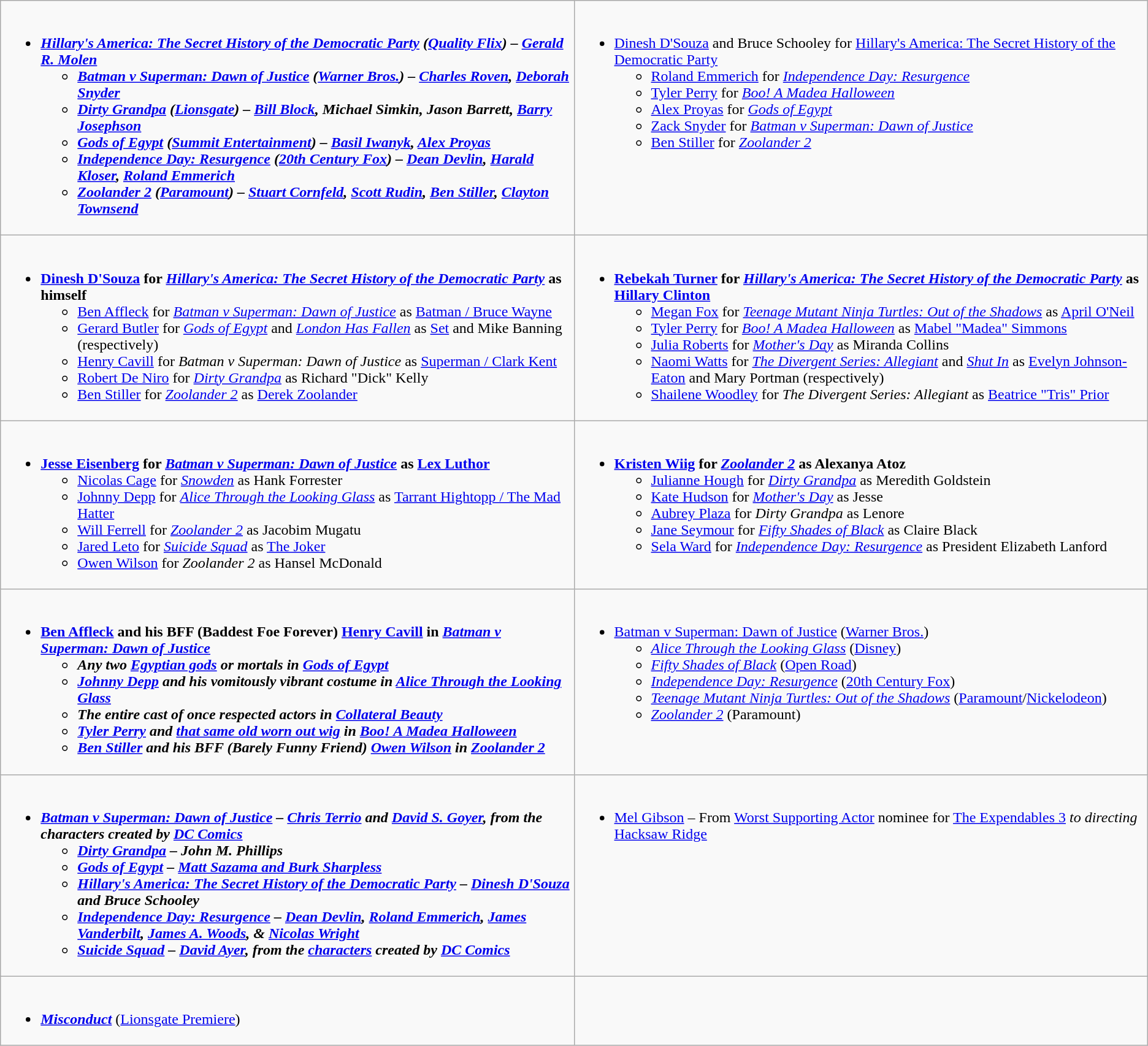<table class=wikitable>
<tr>
<td valign="top" width="50%"><br><ul><li><strong><em><a href='#'>Hillary's America: The Secret History of the Democratic Party</a><em> (<a href='#'>Quality Flix</a>) – <a href='#'>Gerald R. Molen</a><strong><ul><li></em><a href='#'>Batman v Superman: Dawn of Justice</a><em> (<a href='#'>Warner Bros.</a>) – <a href='#'>Charles Roven</a>, <a href='#'>Deborah Snyder</a></li><li></em><a href='#'>Dirty Grandpa</a><em> (<a href='#'>Lionsgate</a>) – <a href='#'>Bill Block</a>, Michael Simkin, Jason Barrett, <a href='#'>Barry Josephson</a></li><li></em><a href='#'>Gods of Egypt</a><em> (<a href='#'>Summit Entertainment</a>) – <a href='#'>Basil Iwanyk</a>, <a href='#'>Alex Proyas</a></li><li></em><a href='#'>Independence Day: Resurgence</a><em> (<a href='#'>20th Century Fox</a>) – <a href='#'>Dean Devlin</a>, <a href='#'>Harald Kloser</a>, <a href='#'>Roland Emmerich</a></li><li></em><a href='#'>Zoolander 2</a><em> (<a href='#'>Paramount</a>) – <a href='#'>Stuart Cornfeld</a>, <a href='#'>Scott Rudin</a>, <a href='#'>Ben Stiller</a>, <a href='#'>Clayton Townsend</a></li></ul></li></ul></td>
<td valign="top" width="50%"><br><ul><li></strong><a href='#'>Dinesh D'Souza</a> and Bruce Schooley for </em><a href='#'>Hillary's America: The Secret History of the Democratic Party</a></em></strong><ul><li><a href='#'>Roland Emmerich</a> for <em><a href='#'>Independence Day: Resurgence</a></em></li><li><a href='#'>Tyler Perry</a> for <em><a href='#'>Boo! A Madea Halloween</a></em></li><li><a href='#'>Alex Proyas</a> for <em><a href='#'>Gods of Egypt</a></em></li><li><a href='#'>Zack Snyder</a> for <em><a href='#'>Batman v Superman: Dawn of Justice</a></em></li><li><a href='#'>Ben Stiller</a> for <em><a href='#'>Zoolander 2</a></em></li></ul></li></ul></td>
</tr>
<tr>
<td valign="top" width="50%"><br><ul><li><strong><a href='#'>Dinesh D'Souza</a> for <em><a href='#'>Hillary's America: The Secret History of the Democratic Party</a></em> as himself</strong><ul><li><a href='#'>Ben Affleck</a> for <em><a href='#'>Batman v Superman: Dawn of Justice</a></em> as <a href='#'>Batman / Bruce Wayne</a></li><li><a href='#'>Gerard Butler</a> for <em><a href='#'>Gods of Egypt</a></em> and <em><a href='#'>London Has Fallen</a></em> as <a href='#'>Set</a> and Mike Banning (respectively)</li><li><a href='#'>Henry Cavill</a> for <em>Batman v Superman: Dawn of Justice</em> as <a href='#'>Superman / Clark Kent</a></li><li><a href='#'>Robert De Niro</a> for <em><a href='#'>Dirty Grandpa</a></em> as Richard "Dick" Kelly</li><li><a href='#'>Ben Stiller</a> for <em><a href='#'>Zoolander 2</a></em> as <a href='#'>Derek Zoolander</a></li></ul></li></ul></td>
<td valign="top" width="50%"><br><ul><li><strong><a href='#'>Rebekah Turner</a> for <em><a href='#'>Hillary's America: The Secret History of the Democratic Party</a></em> as <a href='#'>Hillary Clinton</a></strong><ul><li><a href='#'>Megan Fox</a> for <em><a href='#'>Teenage Mutant Ninja Turtles: Out of the Shadows</a></em> as <a href='#'>April O'Neil</a></li><li><a href='#'>Tyler Perry</a> for <em><a href='#'>Boo! A Madea Halloween</a></em> as <a href='#'>Mabel "Madea" Simmons</a></li><li><a href='#'>Julia Roberts</a> for <em><a href='#'>Mother's Day</a></em> as Miranda Collins</li><li><a href='#'>Naomi Watts</a> for <em><a href='#'>The Divergent Series: Allegiant</a></em> and <em><a href='#'>Shut In</a></em> as <a href='#'>Evelyn Johnson-Eaton</a> and Mary Portman (respectively)</li><li><a href='#'>Shailene Woodley</a> for <em>The Divergent Series: Allegiant</em> as <a href='#'>Beatrice "Tris" Prior</a></li></ul></li></ul></td>
</tr>
<tr>
<td valign="top" width="50%"><br><ul><li><strong><a href='#'>Jesse Eisenberg</a> for <em><a href='#'>Batman v Superman: Dawn of Justice</a></em> as <a href='#'>Lex Luthor</a></strong><ul><li><a href='#'>Nicolas Cage</a> for <em><a href='#'>Snowden</a></em> as Hank Forrester</li><li><a href='#'>Johnny Depp</a> for <em><a href='#'>Alice Through the Looking Glass</a></em> as <a href='#'>Tarrant Hightopp / The Mad Hatter</a></li><li><a href='#'>Will Ferrell</a> for <em><a href='#'>Zoolander 2</a></em> as Jacobim Mugatu</li><li><a href='#'>Jared Leto</a> for <em><a href='#'>Suicide Squad</a></em> as <a href='#'>The Joker</a></li><li><a href='#'>Owen Wilson</a> for <em>Zoolander 2</em> as Hansel McDonald</li></ul></li></ul></td>
<td valign="top" width="50%"><br><ul><li><strong><a href='#'>Kristen Wiig</a> for <em><a href='#'>Zoolander 2</a></em> as Alexanya Atoz</strong><ul><li><a href='#'>Julianne Hough</a> for <em><a href='#'>Dirty Grandpa</a></em> as Meredith Goldstein</li><li><a href='#'>Kate Hudson</a> for <em><a href='#'>Mother's Day</a></em> as Jesse</li><li><a href='#'>Aubrey Plaza</a> for <em>Dirty Grandpa</em> as Lenore</li><li><a href='#'>Jane Seymour</a> for <em><a href='#'>Fifty Shades of Black</a></em> as Claire Black</li><li><a href='#'>Sela Ward</a> for <em><a href='#'>Independence Day: Resurgence</a></em> as President Elizabeth Lanford</li></ul></li></ul></td>
</tr>
<tr>
<td valign="top" width="50%"><br><ul><li><strong><a href='#'>Ben Affleck</a> and his BFF (Baddest Foe Forever) <a href='#'>Henry Cavill</a> in <em><a href='#'>Batman v Superman: Dawn of Justice</a><strong><em><ul><li>Any two <a href='#'>Egyptian gods</a> or mortals in </em><a href='#'>Gods of Egypt</a><em></li><li><a href='#'>Johnny Depp</a> and his vomitously vibrant costume in </em><a href='#'>Alice Through the Looking Glass</a><em></li><li>The entire cast of once respected actors in </em><a href='#'>Collateral Beauty</a><em></li><li><a href='#'>Tyler Perry</a> and <a href='#'>that same old worn out wig</a> in </em><a href='#'>Boo! A Madea Halloween</a><em></li><li><a href='#'>Ben Stiller</a> and his BFF (Barely Funny Friend) <a href='#'>Owen Wilson</a> in </em><a href='#'>Zoolander 2</a><em></li></ul></li></ul></td>
<td valign="top" width="50%"><br><ul><li></em></strong><a href='#'>Batman v Superman: Dawn of Justice</a></em> (<a href='#'>Warner Bros.</a>)</strong><ul><li><em><a href='#'>Alice Through the Looking Glass</a></em> (<a href='#'>Disney</a>)</li><li><em><a href='#'>Fifty Shades of Black</a></em> (<a href='#'>Open Road</a>)</li><li><em><a href='#'>Independence Day: Resurgence</a></em> (<a href='#'>20th Century Fox</a>)</li><li><em><a href='#'>Teenage Mutant Ninja Turtles: Out of the Shadows</a></em> (<a href='#'>Paramount</a>/<a href='#'>Nickelodeon</a>)</li><li><em><a href='#'>Zoolander 2</a></em> (Paramount)</li></ul></li></ul></td>
</tr>
<tr>
<td valign="top" width="50%"><br><ul><li><strong><em><a href='#'>Batman v Superman: Dawn of Justice</a><em> – <a href='#'>Chris Terrio</a> and <a href='#'>David S. Goyer</a>, from the characters created by <a href='#'>DC Comics</a><strong><ul><li></em><a href='#'>Dirty Grandpa</a><em> – John M. Phillips</li><li></em><a href='#'>Gods of Egypt</a><em> – <a href='#'>Matt Sazama and Burk Sharpless</a></li><li></em><a href='#'>Hillary's America: The Secret History of the Democratic Party</a><em> – <a href='#'>Dinesh D'Souza</a> and Bruce Schooley</li><li></em><a href='#'>Independence Day: Resurgence</a><em> – <a href='#'>Dean Devlin</a>, <a href='#'>Roland Emmerich</a>, <a href='#'>James Vanderbilt</a>, <a href='#'>James A. Woods</a>, & <a href='#'>Nicolas Wright</a></li><li></em><a href='#'>Suicide Squad</a><em> – <a href='#'>David Ayer</a>, from the <a href='#'>characters</a> created by <a href='#'>DC Comics</a></li></ul></li></ul></td>
<td valign="top" width="50%"><br><ul><li></strong><a href='#'>Mel Gibson</a> – From <a href='#'>Worst Supporting Actor</a> nominee for </em><a href='#'>The Expendables 3</a><em> to directing </em><a href='#'>Hacksaw Ridge</a></em></strong></li></ul></td>
</tr>
<tr>
<td valign="top" width="50%"><br><ul><li><strong><em><a href='#'>Misconduct</a></em></strong> (<a href='#'>Lionsgate Premiere</a>)</li></ul></td>
</tr>
</table>
